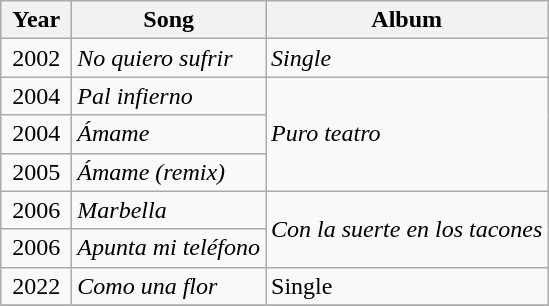<table class="wikitable">
<tr>
<th align="center" valign="top" width="40">Year</th>
<th align="left" valign="top">Song</th>
<th align="left" valign="top">Album</th>
</tr>
<tr>
<td align="center" valign="top">2002</td>
<td align="left" valign="top"><em>No quiero sufrir</em></td>
<td align="left" valign="top"><em>Single</em></td>
</tr>
<tr>
<td align="center" valign="top">2004</td>
<td align="left" valign="top"><em>Pal infierno</em></td>
<td rowspan="3"><em>Puro teatro</em></td>
</tr>
<tr>
<td align="center" valign="top">2004</td>
<td align="left" valign="top"><em>Ámame</em></td>
</tr>
<tr>
<td align="center" valign="top">2005</td>
<td align="left" valign="top"><em>Ámame (remix)</em></td>
</tr>
<tr>
<td align="center" valign="top">2006</td>
<td align="left" valign="top"><em>Marbella</em></td>
<td rowspan="2"><em>Con la suerte en los tacones</em></td>
</tr>
<tr>
<td align="center" valign="top">2006</td>
<td align="left" valign="top"><em>Apunta mi teléfono</em></td>
</tr>
<tr>
<td align="center" valign="top">2022</td>
<td align="left" valign="top"><em>Como una flor</em></td>
<td align="left" valign="top">Single</td>
</tr>
<tr>
</tr>
</table>
